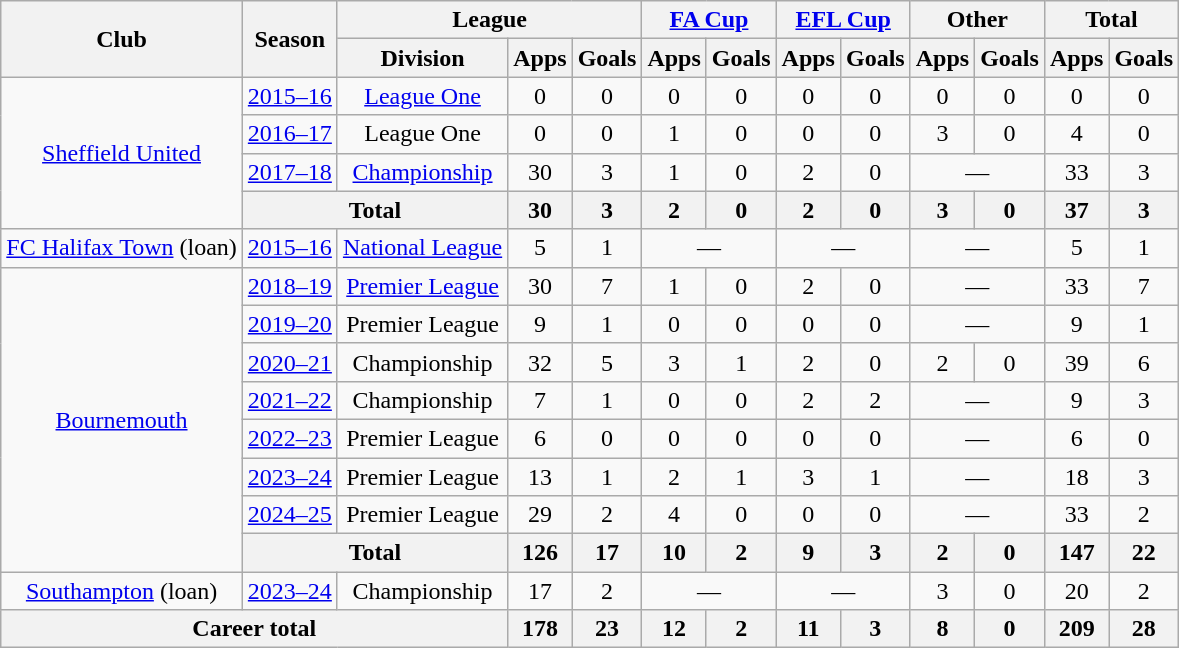<table class="wikitable" style="text-align:center">
<tr>
<th rowspan="2">Club</th>
<th rowspan="2">Season</th>
<th colspan="3">League</th>
<th colspan="2"><a href='#'>FA Cup</a></th>
<th colspan="2"><a href='#'>EFL Cup</a></th>
<th colspan="2">Other</th>
<th colspan="2">Total</th>
</tr>
<tr>
<th>Division</th>
<th>Apps</th>
<th>Goals</th>
<th>Apps</th>
<th>Goals</th>
<th>Apps</th>
<th>Goals</th>
<th>Apps</th>
<th>Goals</th>
<th>Apps</th>
<th>Goals</th>
</tr>
<tr>
<td rowspan="4"><a href='#'>Sheffield United</a></td>
<td><a href='#'>2015–16</a></td>
<td><a href='#'>League One</a></td>
<td>0</td>
<td>0</td>
<td>0</td>
<td>0</td>
<td>0</td>
<td>0</td>
<td>0</td>
<td>0</td>
<td>0</td>
<td>0</td>
</tr>
<tr>
<td><a href='#'>2016–17</a></td>
<td>League One</td>
<td>0</td>
<td>0</td>
<td>1</td>
<td>0</td>
<td>0</td>
<td>0</td>
<td>3</td>
<td>0</td>
<td>4</td>
<td>0</td>
</tr>
<tr>
<td><a href='#'>2017–18</a></td>
<td><a href='#'>Championship</a></td>
<td>30</td>
<td>3</td>
<td>1</td>
<td>0</td>
<td>2</td>
<td>0</td>
<td colspan="2">—</td>
<td>33</td>
<td>3</td>
</tr>
<tr>
<th colspan="2">Total</th>
<th>30</th>
<th>3</th>
<th>2</th>
<th>0</th>
<th>2</th>
<th>0</th>
<th>3</th>
<th>0</th>
<th>37</th>
<th>3</th>
</tr>
<tr>
<td><a href='#'>FC Halifax Town</a> (loan)</td>
<td><a href='#'>2015–16</a></td>
<td><a href='#'>National League</a></td>
<td>5</td>
<td>1</td>
<td colspan="2">—</td>
<td colspan="2">—</td>
<td colspan="2">—</td>
<td>5</td>
<td>1</td>
</tr>
<tr>
<td rowspan="8"><a href='#'>Bournemouth</a></td>
<td><a href='#'>2018–19</a></td>
<td><a href='#'>Premier League</a></td>
<td>30</td>
<td>7</td>
<td>1</td>
<td>0</td>
<td>2</td>
<td>0</td>
<td colspan="2">—</td>
<td>33</td>
<td>7</td>
</tr>
<tr>
<td><a href='#'>2019–20</a></td>
<td>Premier League</td>
<td>9</td>
<td>1</td>
<td>0</td>
<td>0</td>
<td>0</td>
<td>0</td>
<td colspan="2">—</td>
<td>9</td>
<td>1</td>
</tr>
<tr>
<td><a href='#'>2020–21</a></td>
<td>Championship</td>
<td>32</td>
<td>5</td>
<td>3</td>
<td>1</td>
<td>2</td>
<td>0</td>
<td>2</td>
<td>0</td>
<td>39</td>
<td>6</td>
</tr>
<tr>
<td><a href='#'>2021–22</a></td>
<td>Championship</td>
<td>7</td>
<td>1</td>
<td>0</td>
<td>0</td>
<td>2</td>
<td>2</td>
<td colspan="2">—</td>
<td>9</td>
<td>3</td>
</tr>
<tr>
<td><a href='#'>2022–23</a></td>
<td>Premier League</td>
<td>6</td>
<td>0</td>
<td>0</td>
<td>0</td>
<td>0</td>
<td>0</td>
<td colspan="2">—</td>
<td>6</td>
<td>0</td>
</tr>
<tr>
<td><a href='#'>2023–24</a></td>
<td>Premier League</td>
<td>13</td>
<td>1</td>
<td>2</td>
<td>1</td>
<td>3</td>
<td>1</td>
<td colspan="2">—</td>
<td>18</td>
<td>3</td>
</tr>
<tr>
<td><a href='#'>2024–25</a></td>
<td>Premier League</td>
<td>29</td>
<td>2</td>
<td>4</td>
<td>0</td>
<td>0</td>
<td>0</td>
<td colspan="2">—</td>
<td>33</td>
<td>2</td>
</tr>
<tr>
<th colspan="2">Total</th>
<th>126</th>
<th>17</th>
<th>10</th>
<th>2</th>
<th>9</th>
<th>3</th>
<th>2</th>
<th>0</th>
<th>147</th>
<th>22</th>
</tr>
<tr>
<td><a href='#'>Southampton</a> (loan)</td>
<td><a href='#'>2023–24</a></td>
<td>Championship</td>
<td>17</td>
<td>2</td>
<td colspan="2">—</td>
<td colspan="2">—</td>
<td>3</td>
<td>0</td>
<td>20</td>
<td>2</td>
</tr>
<tr>
<th colspan="3">Career total</th>
<th>178</th>
<th>23</th>
<th>12</th>
<th>2</th>
<th>11</th>
<th>3</th>
<th>8</th>
<th>0</th>
<th>209</th>
<th>28</th>
</tr>
</table>
